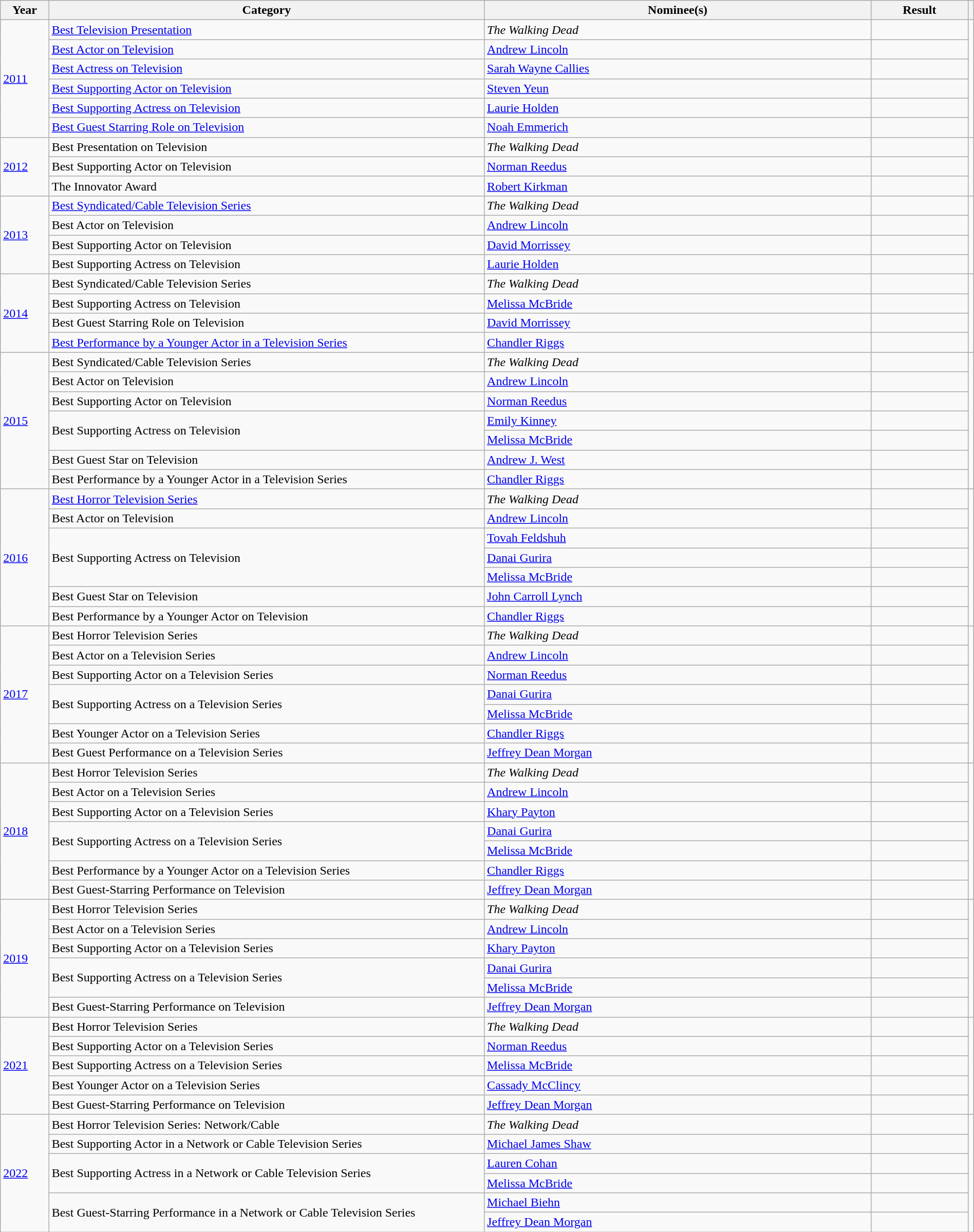<table class="wikitable" width=100%>
<tr>
<th width=5%>Year</th>
<th width=45%>Category</th>
<th width=40%>Nominee(s)</th>
<th width=10%>Result</th>
<th width=5%></th>
</tr>
<tr>
<td rowspan=6><a href='#'>2011</a></td>
<td><a href='#'>Best Television Presentation</a></td>
<td><em>The Walking Dead</em></td>
<td></td>
<td rowspan=6></td>
</tr>
<tr>
<td><a href='#'>Best Actor on Television</a></td>
<td><a href='#'>Andrew Lincoln</a></td>
<td></td>
</tr>
<tr>
<td><a href='#'>Best Actress on Television</a></td>
<td><a href='#'>Sarah Wayne Callies</a></td>
<td></td>
</tr>
<tr>
<td><a href='#'>Best Supporting Actor on Television</a></td>
<td><a href='#'>Steven Yeun</a></td>
<td></td>
</tr>
<tr>
<td><a href='#'>Best Supporting Actress on Television</a></td>
<td><a href='#'>Laurie Holden</a></td>
<td></td>
</tr>
<tr>
<td><a href='#'>Best Guest Starring Role on Television</a></td>
<td><a href='#'>Noah Emmerich</a></td>
<td></td>
</tr>
<tr>
<td rowspan=3><a href='#'>2012</a></td>
<td>Best Presentation on Television</td>
<td><em>The Walking Dead</em></td>
<td></td>
<td rowspan=3></td>
</tr>
<tr>
<td>Best Supporting Actor on Television</td>
<td><a href='#'>Norman Reedus</a></td>
<td></td>
</tr>
<tr>
<td>The Innovator Award</td>
<td><a href='#'>Robert Kirkman</a></td>
<td></td>
</tr>
<tr>
<td rowspan=4><a href='#'>2013</a></td>
<td><a href='#'>Best Syndicated/Cable Television Series</a></td>
<td><em>The Walking Dead</em></td>
<td></td>
<td rowspan=4></td>
</tr>
<tr>
<td>Best Actor on Television</td>
<td><a href='#'>Andrew Lincoln</a></td>
<td></td>
</tr>
<tr>
<td>Best Supporting Actor on Television</td>
<td><a href='#'>David Morrissey</a></td>
<td></td>
</tr>
<tr>
<td>Best Supporting Actress on Television</td>
<td><a href='#'>Laurie Holden</a></td>
<td></td>
</tr>
<tr>
<td rowspan=4><a href='#'>2014</a></td>
<td>Best Syndicated/Cable Television Series</td>
<td><em>The Walking Dead</em></td>
<td></td>
<td rowspan=4></td>
</tr>
<tr>
<td>Best Supporting Actress on Television</td>
<td><a href='#'>Melissa McBride</a></td>
<td></td>
</tr>
<tr>
<td>Best Guest Starring Role on Television</td>
<td><a href='#'>David Morrissey</a></td>
<td></td>
</tr>
<tr>
<td><a href='#'>Best Performance by a Younger Actor in a Television Series</a></td>
<td><a href='#'>Chandler Riggs</a></td>
<td></td>
</tr>
<tr>
<td rowspan=7><a href='#'>2015</a></td>
<td>Best Syndicated/Cable Television Series</td>
<td><em>The Walking Dead</em></td>
<td></td>
<td rowspan=7></td>
</tr>
<tr>
<td>Best Actor on Television</td>
<td><a href='#'>Andrew Lincoln</a></td>
<td></td>
</tr>
<tr>
<td>Best Supporting Actor on Television</td>
<td><a href='#'>Norman Reedus</a></td>
<td></td>
</tr>
<tr>
<td rowspan=2>Best Supporting Actress on Television</td>
<td><a href='#'>Emily Kinney</a></td>
<td></td>
</tr>
<tr>
<td><a href='#'>Melissa McBride</a></td>
<td></td>
</tr>
<tr>
<td>Best Guest Star on Television</td>
<td><a href='#'>Andrew J. West</a></td>
<td></td>
</tr>
<tr>
<td>Best Performance by a Younger Actor in a Television Series</td>
<td><a href='#'>Chandler Riggs</a></td>
<td></td>
</tr>
<tr>
<td rowspan=7><a href='#'>2016</a></td>
<td><a href='#'>Best Horror Television Series</a></td>
<td><em>The Walking Dead</em></td>
<td></td>
<td rowspan=7></td>
</tr>
<tr>
<td>Best Actor on Television</td>
<td><a href='#'>Andrew Lincoln</a></td>
<td></td>
</tr>
<tr>
<td rowspan=3>Best Supporting Actress on Television</td>
<td><a href='#'>Tovah Feldshuh</a></td>
<td></td>
</tr>
<tr>
<td><a href='#'>Danai Gurira</a></td>
<td></td>
</tr>
<tr>
<td><a href='#'>Melissa McBride</a></td>
<td></td>
</tr>
<tr>
<td>Best Guest Star on Television</td>
<td><a href='#'>John Carroll Lynch</a></td>
<td></td>
</tr>
<tr>
<td>Best Performance by a Younger Actor on Television</td>
<td><a href='#'>Chandler Riggs</a></td>
<td></td>
</tr>
<tr>
<td rowspan=7><a href='#'>2017</a></td>
<td>Best Horror Television Series</td>
<td><em>The Walking Dead</em></td>
<td></td>
<td rowspan=7></td>
</tr>
<tr>
<td>Best Actor on a Television Series</td>
<td><a href='#'>Andrew Lincoln</a></td>
<td></td>
</tr>
<tr>
<td>Best Supporting Actor on a Television Series</td>
<td><a href='#'>Norman Reedus</a></td>
<td></td>
</tr>
<tr>
<td rowspan=2>Best Supporting Actress on a Television Series</td>
<td><a href='#'>Danai Gurira</a></td>
<td></td>
</tr>
<tr>
<td><a href='#'>Melissa McBride</a></td>
<td></td>
</tr>
<tr>
<td>Best Younger Actor on a Television Series</td>
<td><a href='#'>Chandler Riggs</a></td>
<td></td>
</tr>
<tr>
<td>Best Guest Performance on a Television Series</td>
<td><a href='#'>Jeffrey Dean Morgan</a></td>
<td></td>
</tr>
<tr>
<td rowspan=7><a href='#'>2018</a></td>
<td>Best Horror Television Series</td>
<td><em>The Walking Dead</em></td>
<td></td>
<td rowspan=7></td>
</tr>
<tr>
<td>Best Actor on a Television Series</td>
<td><a href='#'>Andrew Lincoln</a></td>
<td></td>
</tr>
<tr>
<td>Best Supporting Actor on a Television Series</td>
<td><a href='#'>Khary Payton</a></td>
<td></td>
</tr>
<tr>
<td rowspan=2>Best Supporting Actress on a Television Series</td>
<td><a href='#'>Danai Gurira</a></td>
<td></td>
</tr>
<tr>
<td><a href='#'>Melissa McBride</a></td>
<td></td>
</tr>
<tr>
<td>Best Performance by a Younger Actor on a Television Series</td>
<td><a href='#'>Chandler Riggs</a></td>
<td></td>
</tr>
<tr>
<td>Best Guest-Starring Performance on Television</td>
<td><a href='#'>Jeffrey Dean Morgan</a></td>
<td></td>
</tr>
<tr>
<td rowspan=6><a href='#'>2019</a></td>
<td>Best Horror Television Series</td>
<td><em>The Walking Dead</em></td>
<td></td>
<td rowspan=6></td>
</tr>
<tr>
<td>Best Actor on a Television Series</td>
<td><a href='#'>Andrew Lincoln</a></td>
<td></td>
</tr>
<tr>
<td>Best Supporting Actor on a Television Series</td>
<td><a href='#'>Khary Payton</a></td>
<td></td>
</tr>
<tr>
<td rowspan=2>Best Supporting Actress on a Television Series</td>
<td><a href='#'>Danai Gurira</a></td>
<td></td>
</tr>
<tr>
<td><a href='#'>Melissa McBride</a></td>
<td></td>
</tr>
<tr>
<td>Best Guest-Starring Performance on Television</td>
<td><a href='#'>Jeffrey Dean Morgan</a></td>
<td></td>
</tr>
<tr>
<td rowspan=5><a href='#'>2021</a></td>
<td>Best Horror Television Series</td>
<td><em>The Walking Dead</em></td>
<td></td>
<td rowspan=5></td>
</tr>
<tr>
<td>Best Supporting Actor on a Television Series</td>
<td><a href='#'>Norman Reedus</a></td>
<td></td>
</tr>
<tr>
<td>Best Supporting Actress on a Television Series</td>
<td><a href='#'>Melissa McBride</a></td>
<td></td>
</tr>
<tr>
<td>Best Younger Actor on a Television Series</td>
<td><a href='#'>Cassady McClincy</a></td>
<td></td>
</tr>
<tr>
<td>Best Guest-Starring Performance on Television</td>
<td><a href='#'>Jeffrey Dean Morgan</a></td>
<td></td>
</tr>
<tr>
<td rowspan=6><a href='#'>2022</a></td>
<td>Best Horror Television Series: Network/Cable</td>
<td><em>The Walking Dead</em></td>
<td></td>
<td rowspan=6></td>
</tr>
<tr>
<td>Best Supporting Actor in a Network or Cable Television Series</td>
<td><a href='#'>Michael James Shaw</a></td>
<td></td>
</tr>
<tr>
<td rowspan="2">Best Supporting Actress in a Network or Cable Television Series</td>
<td><a href='#'>Lauren Cohan</a></td>
<td></td>
</tr>
<tr>
<td><a href='#'>Melissa McBride</a></td>
<td></td>
</tr>
<tr>
<td rowspan="2">Best Guest-Starring Performance in a Network or Cable Television Series</td>
<td><a href='#'>Michael Biehn</a></td>
<td></td>
</tr>
<tr>
<td><a href='#'>Jeffrey Dean Morgan</a></td>
<td></td>
</tr>
</table>
